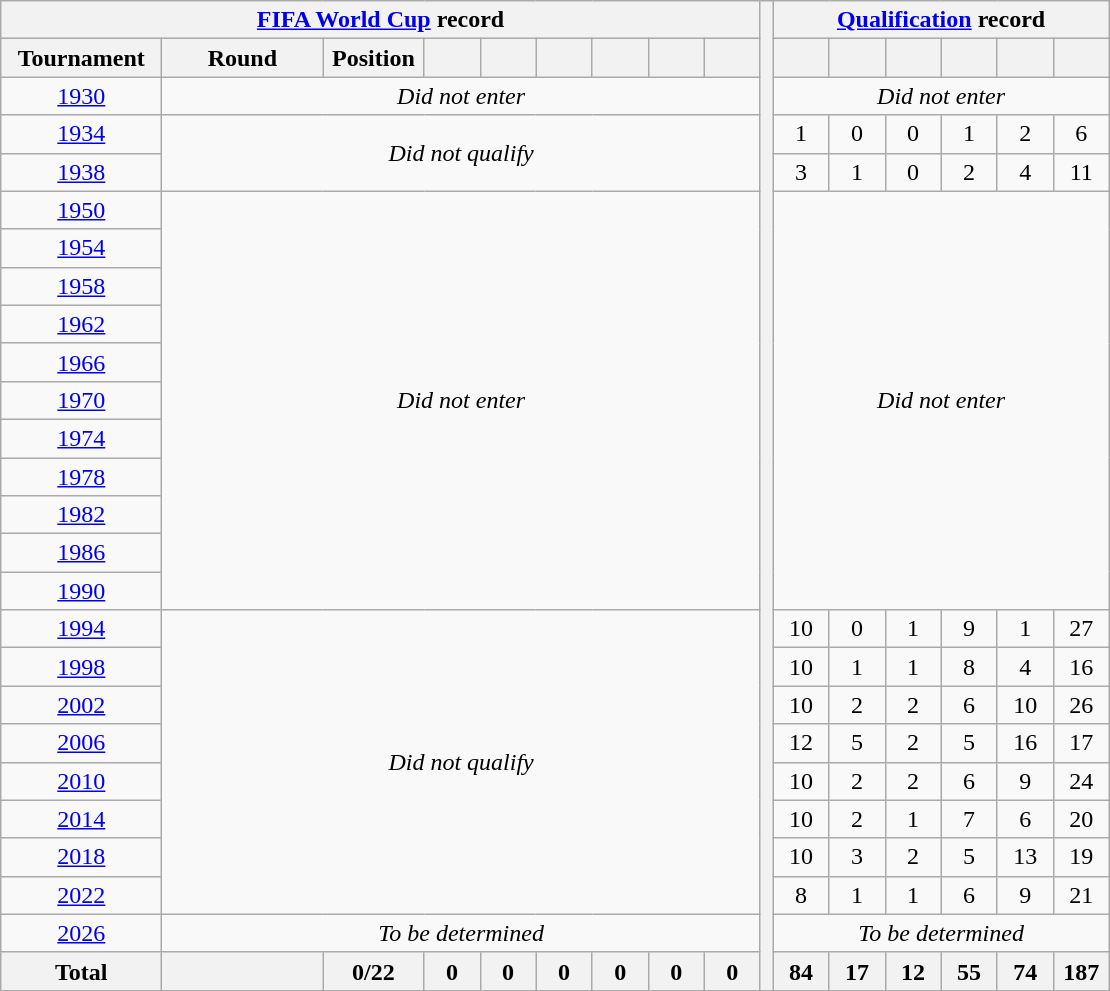<table class="wikitable" style="text-align: center;">
<tr>
<th colspan=9><a href='#'>FIFA World Cup</a> record</th>
<th width=1 rowspan=26></th>
<th colspan=6><a href='#'>Qualification</a> record</th>
</tr>
<tr>
<th width=100>Tournament</th>
<th width=100>Round</th>
<th width=60>Position</th>
<th width=30></th>
<th width=30></th>
<th width=30></th>
<th width=30></th>
<th width=30></th>
<th width=30></th>
<th width=30></th>
<th width=30></th>
<th width=30></th>
<th width=30></th>
<th width=30></th>
<th width=30></th>
</tr>
<tr>
<td> <a href='#'>1930</a></td>
<td colspan=8><em>Did not enter</em></td>
<td colspan=6><em>Did not enter</em></td>
</tr>
<tr>
<td> <a href='#'>1934</a></td>
<td rowspan=2 colspan=8><em>Did not qualify</em></td>
<td>1</td>
<td>0</td>
<td>0</td>
<td>1</td>
<td>2</td>
<td>6</td>
</tr>
<tr>
<td> <a href='#'>1938</a></td>
<td>3</td>
<td>1</td>
<td>0</td>
<td>2</td>
<td>4</td>
<td>11</td>
</tr>
<tr>
<td> <a href='#'>1950</a></td>
<td rowspan=11 colspan=8><em>Did not enter</em></td>
<td rowspan=11 colspan=6><em>Did not enter</em></td>
</tr>
<tr>
<td> <a href='#'>1954</a></td>
</tr>
<tr>
<td> <a href='#'>1958</a></td>
</tr>
<tr>
<td> <a href='#'>1962</a></td>
</tr>
<tr>
<td> <a href='#'>1966</a></td>
</tr>
<tr>
<td> <a href='#'>1970</a></td>
</tr>
<tr>
<td> <a href='#'>1974</a></td>
</tr>
<tr>
<td> <a href='#'>1978</a></td>
</tr>
<tr>
<td> <a href='#'>1982</a></td>
</tr>
<tr>
<td> <a href='#'>1986</a></td>
</tr>
<tr>
<td> <a href='#'>1990</a></td>
</tr>
<tr>
<td> <a href='#'>1994</a></td>
<td rowspan=8 colspan=8><em>Did not qualify</em></td>
<td>10</td>
<td>0</td>
<td>1</td>
<td>9</td>
<td>1</td>
<td>27</td>
</tr>
<tr>
<td> <a href='#'>1998</a></td>
<td>10</td>
<td>1</td>
<td>1</td>
<td>8</td>
<td>4</td>
<td>16</td>
</tr>
<tr>
<td>  <a href='#'>2002</a></td>
<td>10</td>
<td>2</td>
<td>2</td>
<td>6</td>
<td>10</td>
<td>26</td>
</tr>
<tr>
<td> <a href='#'>2006</a></td>
<td>12</td>
<td>5</td>
<td>2</td>
<td>5</td>
<td>16</td>
<td>17</td>
</tr>
<tr>
<td> <a href='#'>2010</a></td>
<td>10</td>
<td>2</td>
<td>2</td>
<td>6</td>
<td>9</td>
<td>24</td>
</tr>
<tr>
<td> <a href='#'>2014</a></td>
<td>10</td>
<td>2</td>
<td>1</td>
<td>7</td>
<td>6</td>
<td>20</td>
</tr>
<tr>
<td> <a href='#'>2018</a></td>
<td>10</td>
<td>3</td>
<td>2</td>
<td>5</td>
<td>13</td>
<td>19</td>
</tr>
<tr>
<td> <a href='#'>2022</a></td>
<td>8</td>
<td>1</td>
<td>1</td>
<td>6</td>
<td>9</td>
<td>21</td>
</tr>
<tr>
<td>   <a href='#'>2026</a></td>
<td colspan=8><em>To be determined</em></td>
<td colspan=6><em>To be determined</em></td>
</tr>
<tr>
<th>Total</th>
<th></th>
<th>0/22</th>
<th>0</th>
<th>0</th>
<th>0</th>
<th>0</th>
<th>0</th>
<th>0</th>
<th>84</th>
<th>17</th>
<th>12</th>
<th>55</th>
<th>74</th>
<th>187</th>
</tr>
</table>
